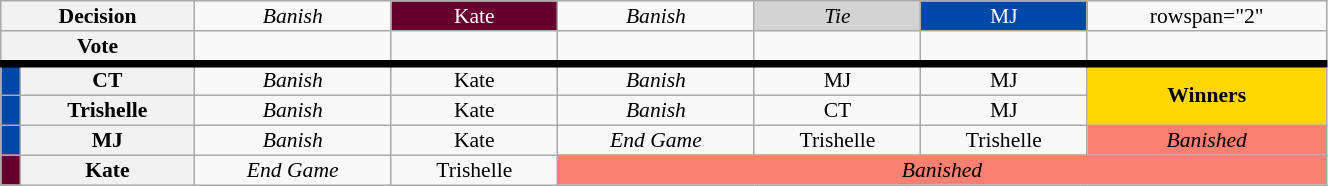<table class="wikitable" style="text-align:center; width:70%; font-size:90%; line-height:13px">
<tr>
<th colspan="2">Decision</th>
<td><em>Banish</em></td>
<td bgcolor="#67002F" style="color:#FFFFFF;">Kate</td>
<td><em>Banish</em></td>
<td bgcolor="lightgrey" align="center"><em>Tie</em></td>
<td bgcolor="#0047AB" style="color:#FFFFFF;">MJ</td>
<td>rowspan="2" </td>
</tr>
<tr>
<th colspan="2">Vote</th>
<td></td>
<td></td>
<td></td>
<td></td>
<td></td>
</tr>
<tr style="border-top:5px solid">
<td bgcolor="0047AB"></td>
<th>CT</th>
<td><em>Banish</em></td>
<td>Kate</td>
<td><em>Banish</em></td>
<td>MJ</td>
<td>MJ</td>
<td rowspan="2" style="background:gold"><strong>Winners</strong></td>
</tr>
<tr>
<td bgcolor="0047AB"></td>
<th>Trishelle</th>
<td><em>Banish</em></td>
<td>Kate</td>
<td><em>Banish</em></td>
<td>CT</td>
<td>MJ</td>
</tr>
<tr>
<td bgcolor="0047AB"></td>
<th>MJ</th>
<td><em>Banish</em></td>
<td>Kate</td>
<td><em>End Game</em></td>
<td>Trishelle</td>
<td>Trishelle</td>
<td colspan="1" align="center" style="background:salmon"><em>Banished</em></td>
</tr>
<tr>
<td bgcolor="67002F"></td>
<th>Kate</th>
<td><em>End Game</em></td>
<td>Trishelle</td>
<td colspan="4" align="center" style="background:salmon"><em>Banished</em></td>
</tr>
</table>
